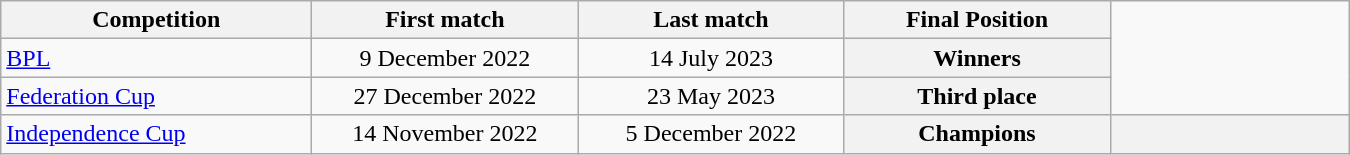<table class="wikitable" style="text-align:center; width:900px; font-size="80%";">
<tr>
<th style="text-align:center; width:200px;">Competition</th>
<th style="text-align:center; width:170px;">First match</th>
<th style="text-align:center; width:170px;">Last match</th>
<th style="text-align:center; width:170px;">Final Position</th>
</tr>
<tr>
<td style="text-align:left;"><a href='#'>BPL</a></td>
<td>9 December 2022</td>
<td>14 July 2023</td>
<th>Winners</th>
</tr>
<tr>
<td style="text-align:left;"><a href='#'>Federation Cup</a></td>
<td>27 December 2022</td>
<td>23 May 2023</td>
<th>Third place</th>
</tr>
<tr>
<td style="text-align:left;"><a href='#'>Independence Cup</a></td>
<td>14 November 2022</td>
<td>5 December 2022</td>
<th>Champions</th>
<th></th>
</tr>
</table>
